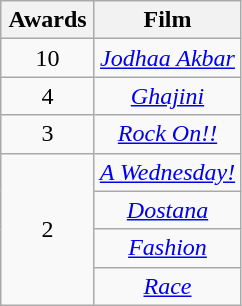<table class="wikitable plainrowheaders" style="text-align:center;">
<tr>
<th scope="col" style="width:55px;">Awards</th>
<th scope="col" style="text-align:center;">Film</th>
</tr>
<tr>
<td scope="row" style="text-align:center">10</td>
<td><em><a href='#'>Jodhaa Akbar</a></em></td>
</tr>
<tr>
<td scope="row" style="text-align:center">4</td>
<td><a href='#'><em>Ghajini</em></a></td>
</tr>
<tr>
<td>3</td>
<td><em><a href='#'>Rock On!!</a></em></td>
</tr>
<tr>
<td rowspan="4">2</td>
<td><em><a href='#'>A Wednesday!</a></em></td>
</tr>
<tr>
<td><a href='#'><em>Dostana</em></a></td>
</tr>
<tr>
<td><a href='#'><em>Fashion</em></a></td>
</tr>
<tr>
<td><a href='#'><em>Race</em></a></td>
</tr>
</table>
